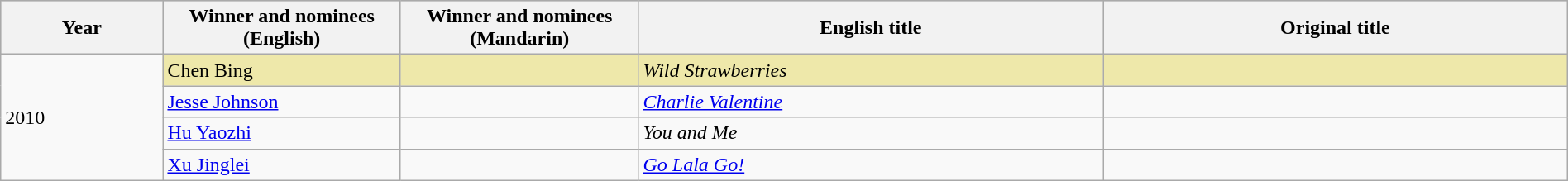<table class="wikitable" style="width:100%;">
<tr style="background:#bebebe">
<th width="100"><strong>Year</strong></th>
<th width="150"><strong>Winner and nominees<br>(English)</strong></th>
<th width="150"><strong>Winner and nominees<br>(Mandarin)</strong></th>
<th width="300"><strong>English title</strong></th>
<th width="300"><strong>Original title</strong></th>
</tr>
<tr>
<td rowspan="4">2010</td>
<td style="background:#EEE8AA;">Chen Bing</td>
<td style="background:#EEE8AA;"></td>
<td style="background:#EEE8AA;"><em>Wild Strawberries</em></td>
<td style="background:#EEE8AA;"></td>
</tr>
<tr>
<td><a href='#'>Jesse Johnson</a></td>
<td></td>
<td><em><a href='#'>Charlie Valentine</a></em></td>
<td></td>
</tr>
<tr>
<td><a href='#'>Hu Yaozhi</a></td>
<td></td>
<td><em>You and Me</em></td>
<td></td>
</tr>
<tr>
<td><a href='#'>Xu Jinglei</a></td>
<td></td>
<td><em><a href='#'>Go Lala Go!</a></em></td>
<td></td>
</tr>
</table>
